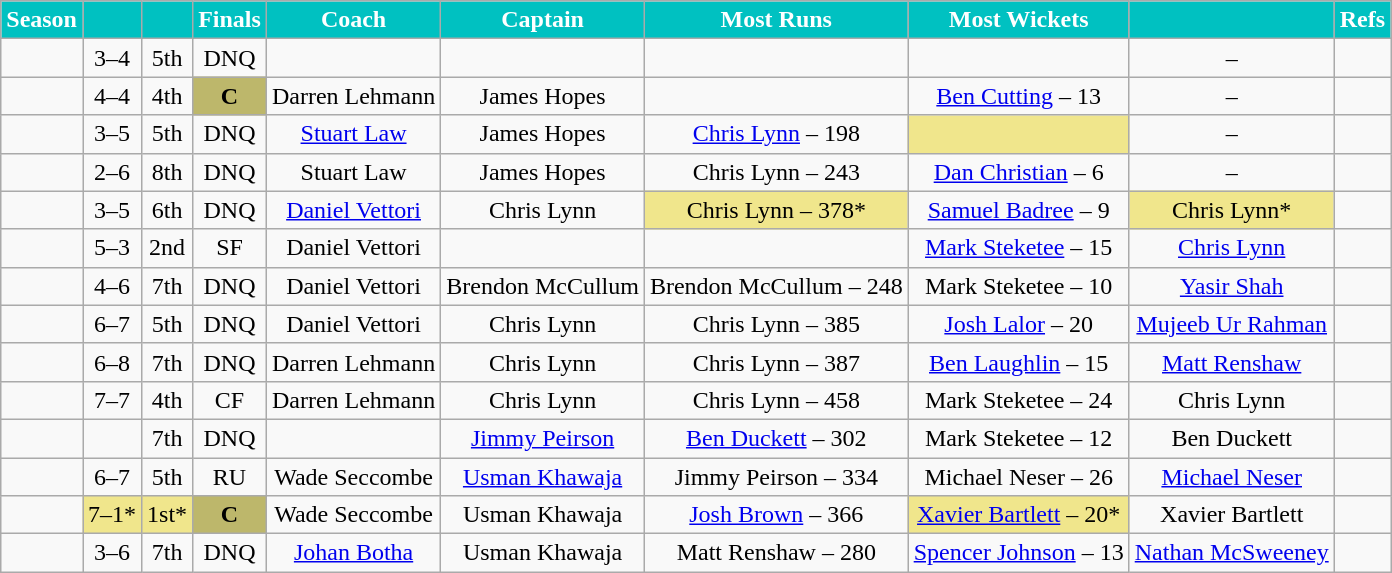<table class="wikitable" style="font-size:100%">
<tr>
<th style="background:#00c1c1; color:white">Season</th>
<th style="background:#00c1c1; color:white"></th>
<th style="background:#00c1c1; color:white"></th>
<th style="background:#00c1c1; color:white">Finals</th>
<th style="background:#00c1c1; color:white">Coach</th>
<th style="background:#00c1c1; color:white">Captain</th>
<th style="background:#00c1c1; color:white">Most Runs</th>
<th style="background:#00c1c1; color:white">Most Wickets</th>
<th style="background:#00c1c1; color:white"></th>
<th style="background:#00c1c1; color:white">Refs</th>
</tr>
<tr align=center>
<td></td>
<td>3–4</td>
<td>5th</td>
<td>DNQ</td>
<td></td>
<td></td>
<td></td>
<td></td>
<td>–</td>
<td></td>
</tr>
<tr align=center>
<td></td>
<td>4–4</td>
<td>4th</td>
<td bgcolor="DarkKhaki"><strong>C</strong></td>
<td>Darren Lehmann</td>
<td>James Hopes</td>
<td></td>
<td><a href='#'>Ben Cutting</a> – 13</td>
<td>–</td>
<td></td>
</tr>
<tr align=center>
<td></td>
<td>3–5</td>
<td>5th</td>
<td>DNQ</td>
<td><a href='#'>Stuart Law</a></td>
<td>James Hopes</td>
<td><a href='#'>Chris Lynn</a> – 198</td>
<td bgcolor="Khaki"></td>
<td>–</td>
<td></td>
</tr>
<tr align=center>
<td></td>
<td>2–6</td>
<td>8th</td>
<td>DNQ</td>
<td>Stuart Law</td>
<td>James Hopes</td>
<td>Chris Lynn – 243</td>
<td><a href='#'>Dan Christian</a> – 6</td>
<td>–</td>
<td></td>
</tr>
<tr align=center>
<td></td>
<td>3–5</td>
<td>6th</td>
<td>DNQ</td>
<td><a href='#'>Daniel Vettori</a></td>
<td>Chris Lynn</td>
<td bgcolor="Khaki">Chris Lynn – 378*</td>
<td><a href='#'>Samuel Badree</a> – 9</td>
<td bgcolor="Khaki">Chris Lynn*</td>
<td></td>
</tr>
<tr align=center>
<td></td>
<td>5–3</td>
<td>2nd</td>
<td>SF</td>
<td>Daniel Vettori</td>
<td></td>
<td></td>
<td><a href='#'>Mark Steketee</a> – 15</td>
<td><a href='#'>Chris Lynn</a></td>
<td></td>
</tr>
<tr align=center>
<td></td>
<td>4–6</td>
<td>7th</td>
<td>DNQ</td>
<td>Daniel Vettori</td>
<td>Brendon McCullum</td>
<td>Brendon McCullum – 248</td>
<td>Mark Steketee – 10</td>
<td><a href='#'>Yasir Shah</a></td>
<td></td>
</tr>
<tr align=center>
<td></td>
<td>6–7</td>
<td>5th</td>
<td>DNQ</td>
<td>Daniel Vettori</td>
<td>Chris Lynn</td>
<td>Chris Lynn – 385</td>
<td><a href='#'>Josh Lalor</a> – 20</td>
<td><a href='#'>Mujeeb Ur Rahman</a></td>
<td></td>
</tr>
<tr align=center>
<td></td>
<td>6–8</td>
<td>7th</td>
<td>DNQ</td>
<td>Darren Lehmann</td>
<td>Chris Lynn</td>
<td>Chris Lynn – 387</td>
<td><a href='#'>Ben Laughlin</a> – 15</td>
<td><a href='#'>Matt Renshaw</a></td>
<td></td>
</tr>
<tr align=center>
<td></td>
<td>7–7</td>
<td>4th</td>
<td>CF</td>
<td>Darren Lehmann</td>
<td>Chris Lynn</td>
<td>Chris Lynn – 458</td>
<td>Mark Steketee – 24</td>
<td>Chris Lynn</td>
<td></td>
</tr>
<tr align=center>
<td></td>
<td></td>
<td>7th</td>
<td>DNQ</td>
<td></td>
<td {{nowrap><a href='#'>Jimmy Peirson</a></td>
<td><a href='#'>Ben Duckett</a> – 302</td>
<td>Mark Steketee – 12</td>
<td>Ben Duckett</td>
<td></td>
</tr>
<tr align=center>
<td></td>
<td>6–7</td>
<td>5th</td>
<td>RU</td>
<td>Wade Seccombe</td>
<td><a href='#'>Usman Khawaja</a></td>
<td>Jimmy Peirson – 334</td>
<td>Michael Neser – 26</td>
<td><a href='#'>Michael Neser</a></td>
<td></td>
</tr>
<tr align=center>
<td></td>
<td bgcolor="Khaki">7–1*</td>
<td bgcolor="Khaki">1st*</td>
<td bgcolor="DarkKhaki"><strong>C</strong></td>
<td>Wade Seccombe</td>
<td>Usman Khawaja</td>
<td><a href='#'>Josh Brown</a> – 366</td>
<td bgcolor="Khaki"><a href='#'>Xavier Bartlett</a> – 20*</td>
<td>Xavier Bartlett</td>
<td></td>
</tr>
<tr align=center>
<td></td>
<td>3–6</td>
<td>7th</td>
<td>DNQ</td>
<td><a href='#'>Johan Botha</a></td>
<td>Usman Khawaja</td>
<td>Matt Renshaw – 280</td>
<td><a href='#'>Spencer Johnson</a> – 13</td>
<td><a href='#'>Nathan McSweeney</a></td>
<td></td>
</tr>
</table>
